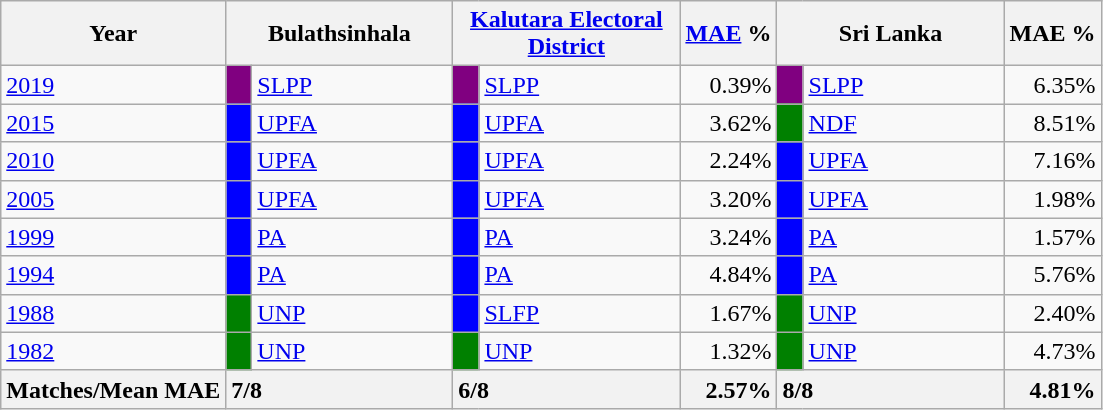<table class="wikitable">
<tr>
<th>Year</th>
<th colspan="2" width="144px">Bulathsinhala</th>
<th colspan="2" width="144px"><a href='#'>Kalutara Electoral District</a></th>
<th><a href='#'>MAE</a> %</th>
<th colspan="2" width="144px">Sri Lanka</th>
<th>MAE %</th>
</tr>
<tr>
<td><a href='#'>2019</a></td>
<td style="background-color:purple;" width="10px"></td>
<td style="text-align:left;"><a href='#'>SLPP</a></td>
<td style="background-color:purple;" width="10px"></td>
<td style="text-align:left;"><a href='#'>SLPP</a></td>
<td style="text-align:right;">0.39%</td>
<td style="background-color:purple;" width="10px"></td>
<td style="text-align:left;"><a href='#'>SLPP</a></td>
<td style="text-align:right;">6.35%</td>
</tr>
<tr>
<td><a href='#'>2015</a></td>
<td style="background-color:blue;" width="10px"></td>
<td style="text-align:left;"><a href='#'>UPFA</a></td>
<td style="background-color:blue;" width="10px"></td>
<td style="text-align:left;"><a href='#'>UPFA</a></td>
<td style="text-align:right;">3.62%</td>
<td style="background-color:green;" width="10px"></td>
<td style="text-align:left;"><a href='#'>NDF</a></td>
<td style="text-align:right;">8.51%</td>
</tr>
<tr>
<td><a href='#'>2010</a></td>
<td style="background-color:blue;" width="10px"></td>
<td style="text-align:left;"><a href='#'>UPFA</a></td>
<td style="background-color:blue;" width="10px"></td>
<td style="text-align:left;"><a href='#'>UPFA</a></td>
<td style="text-align:right;">2.24%</td>
<td style="background-color:blue;" width="10px"></td>
<td style="text-align:left;"><a href='#'>UPFA</a></td>
<td style="text-align:right;">7.16%</td>
</tr>
<tr>
<td><a href='#'>2005</a></td>
<td style="background-color:blue;" width="10px"></td>
<td style="text-align:left;"><a href='#'>UPFA</a></td>
<td style="background-color:blue;" width="10px"></td>
<td style="text-align:left;"><a href='#'>UPFA</a></td>
<td style="text-align:right;">3.20%</td>
<td style="background-color:blue;" width="10px"></td>
<td style="text-align:left;"><a href='#'>UPFA</a></td>
<td style="text-align:right;">1.98%</td>
</tr>
<tr>
<td><a href='#'>1999</a></td>
<td style="background-color:blue;" width="10px"></td>
<td style="text-align:left;"><a href='#'>PA</a></td>
<td style="background-color:blue;" width="10px"></td>
<td style="text-align:left;"><a href='#'>PA</a></td>
<td style="text-align:right;">3.24%</td>
<td style="background-color:blue;" width="10px"></td>
<td style="text-align:left;"><a href='#'>PA</a></td>
<td style="text-align:right;">1.57%</td>
</tr>
<tr>
<td><a href='#'>1994</a></td>
<td style="background-color:blue;" width="10px"></td>
<td style="text-align:left;"><a href='#'>PA</a></td>
<td style="background-color:blue;" width="10px"></td>
<td style="text-align:left;"><a href='#'>PA</a></td>
<td style="text-align:right;">4.84%</td>
<td style="background-color:blue;" width="10px"></td>
<td style="text-align:left;"><a href='#'>PA</a></td>
<td style="text-align:right;">5.76%</td>
</tr>
<tr>
<td><a href='#'>1988</a></td>
<td style="background-color:green;" width="10px"></td>
<td style="text-align:left;"><a href='#'>UNP</a></td>
<td style="background-color:blue;" width="10px"></td>
<td style="text-align:left;"><a href='#'>SLFP</a></td>
<td style="text-align:right;">1.67%</td>
<td style="background-color:green;" width="10px"></td>
<td style="text-align:left;"><a href='#'>UNP</a></td>
<td style="text-align:right;">2.40%</td>
</tr>
<tr>
<td><a href='#'>1982</a></td>
<td style="background-color:green;" width="10px"></td>
<td style="text-align:left;"><a href='#'>UNP</a></td>
<td style="background-color:green;" width="10px"></td>
<td style="text-align:left;"><a href='#'>UNP</a></td>
<td style="text-align:right;">1.32%</td>
<td style="background-color:green;" width="10px"></td>
<td style="text-align:left;"><a href='#'>UNP</a></td>
<td style="text-align:right;">4.73%</td>
</tr>
<tr>
<th>Matches/Mean MAE</th>
<th style="text-align:left;"colspan="2" width="144px">7/8</th>
<th style="text-align:left;"colspan="2" width="144px">6/8</th>
<th style="text-align:right;">2.57%</th>
<th style="text-align:left;"colspan="2" width="144px">8/8</th>
<th style="text-align:right;">4.81%</th>
</tr>
</table>
